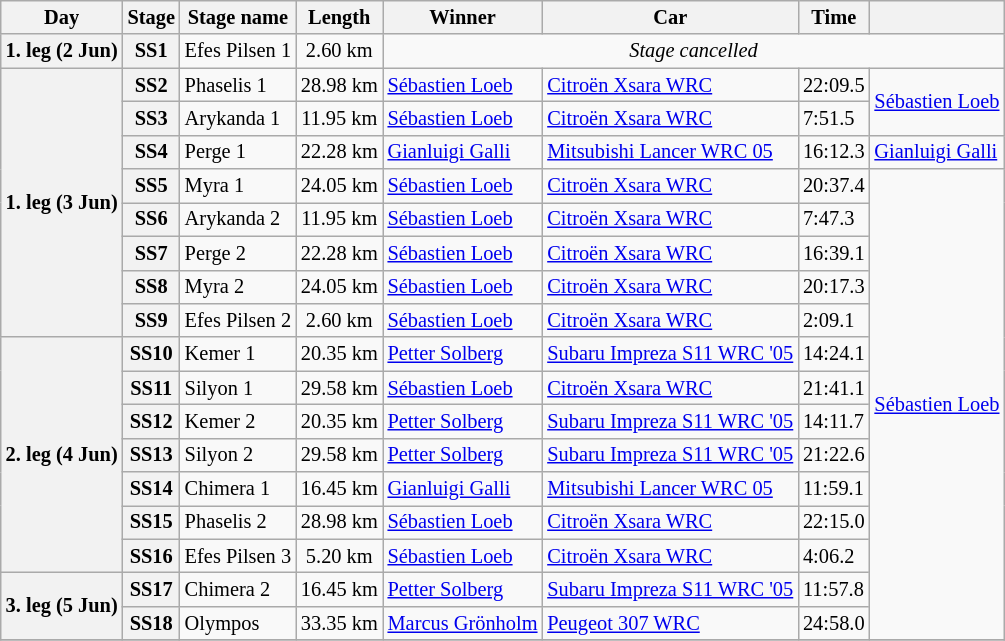<table class="wikitable" style="font-size: 85%;">
<tr>
<th>Day</th>
<th>Stage</th>
<th>Stage name</th>
<th>Length</th>
<th>Winner</th>
<th>Car</th>
<th>Time</th>
<th></th>
</tr>
<tr>
<th rowspan="1">1. leg (2 Jun)</th>
<th>SS1</th>
<td>Efes Pilsen 1</td>
<td align="center">2.60 km</td>
<td colspan="4" align="center"><em>Stage cancelled</em></td>
</tr>
<tr>
<th rowspan="8">1. leg (3 Jun)</th>
<th>SS2</th>
<td>Phaselis 1</td>
<td align="center">28.98 km</td>
<td> <a href='#'>Sébastien Loeb</a></td>
<td><a href='#'>Citroën Xsara WRC</a></td>
<td>22:09.5</td>
<td rowspan="2"> <a href='#'>Sébastien Loeb</a></td>
</tr>
<tr>
<th>SS3</th>
<td>Arykanda 1</td>
<td align="center">11.95 km</td>
<td> <a href='#'>Sébastien Loeb</a></td>
<td><a href='#'>Citroën Xsara WRC</a></td>
<td>7:51.5</td>
</tr>
<tr>
<th>SS4</th>
<td>Perge 1</td>
<td align="center">22.28 km</td>
<td> <a href='#'>Gianluigi Galli</a></td>
<td><a href='#'>Mitsubishi Lancer WRC 05</a></td>
<td>16:12.3</td>
<td rowspan="1"> <a href='#'>Gianluigi Galli</a></td>
</tr>
<tr>
<th>SS5</th>
<td>Myra 1</td>
<td align="center">24.05 km</td>
<td> <a href='#'>Sébastien Loeb</a></td>
<td><a href='#'>Citroën Xsara WRC</a></td>
<td>20:37.4</td>
<td rowspan="14"> <a href='#'>Sébastien Loeb</a></td>
</tr>
<tr>
<th>SS6</th>
<td>Arykanda 2</td>
<td align="center">11.95 km</td>
<td> <a href='#'>Sébastien Loeb</a></td>
<td><a href='#'>Citroën Xsara WRC</a></td>
<td>7:47.3</td>
</tr>
<tr>
<th>SS7</th>
<td>Perge 2</td>
<td align="center">22.28 km</td>
<td> <a href='#'>Sébastien Loeb</a></td>
<td><a href='#'>Citroën Xsara WRC</a></td>
<td>16:39.1</td>
</tr>
<tr>
<th>SS8</th>
<td>Myra 2</td>
<td align="center">24.05 km</td>
<td> <a href='#'>Sébastien Loeb</a></td>
<td><a href='#'>Citroën Xsara WRC</a></td>
<td>20:17.3</td>
</tr>
<tr>
<th>SS9</th>
<td>Efes Pilsen 2</td>
<td align="center">2.60 km</td>
<td> <a href='#'>Sébastien Loeb</a></td>
<td><a href='#'>Citroën Xsara WRC</a></td>
<td>2:09.1</td>
</tr>
<tr>
<th rowspan="7">2. leg (4 Jun)</th>
<th>SS10</th>
<td>Kemer 1</td>
<td align="center">20.35 km</td>
<td> <a href='#'>Petter Solberg</a></td>
<td><a href='#'>Subaru Impreza S11 WRC '05</a></td>
<td>14:24.1</td>
</tr>
<tr>
<th>SS11</th>
<td>Silyon 1</td>
<td align="center">29.58 km</td>
<td> <a href='#'>Sébastien Loeb</a></td>
<td><a href='#'>Citroën Xsara WRC</a></td>
<td>21:41.1</td>
</tr>
<tr>
<th>SS12</th>
<td>Kemer 2</td>
<td align="center">20.35 km</td>
<td> <a href='#'>Petter Solberg</a></td>
<td><a href='#'>Subaru Impreza S11 WRC '05</a></td>
<td>14:11.7</td>
</tr>
<tr>
<th>SS13</th>
<td>Silyon 2</td>
<td align="center">29.58 km</td>
<td> <a href='#'>Petter Solberg</a></td>
<td><a href='#'>Subaru Impreza S11 WRC '05</a></td>
<td>21:22.6</td>
</tr>
<tr>
<th>SS14</th>
<td>Chimera 1</td>
<td align="center">16.45 km</td>
<td> <a href='#'>Gianluigi Galli</a></td>
<td><a href='#'>Mitsubishi Lancer WRC 05</a></td>
<td>11:59.1</td>
</tr>
<tr>
<th>SS15</th>
<td>Phaselis 2</td>
<td align="center">28.98 km</td>
<td> <a href='#'>Sébastien Loeb</a></td>
<td><a href='#'>Citroën Xsara WRC</a></td>
<td>22:15.0</td>
</tr>
<tr>
<th>SS16</th>
<td>Efes Pilsen 3</td>
<td align="center">5.20 km</td>
<td> <a href='#'>Sébastien Loeb</a></td>
<td><a href='#'>Citroën Xsara WRC</a></td>
<td>4:06.2</td>
</tr>
<tr>
<th rowspan="2">3. leg (5 Jun)</th>
<th>SS17</th>
<td>Chimera 2</td>
<td align="center">16.45 km</td>
<td> <a href='#'>Petter Solberg</a></td>
<td><a href='#'>Subaru Impreza S11 WRC '05</a></td>
<td>11:57.8</td>
</tr>
<tr>
<th>SS18</th>
<td>Olympos</td>
<td align="center">33.35 km</td>
<td> <a href='#'>Marcus Grönholm</a></td>
<td><a href='#'>Peugeot 307 WRC</a></td>
<td>24:58.0</td>
</tr>
<tr>
</tr>
</table>
